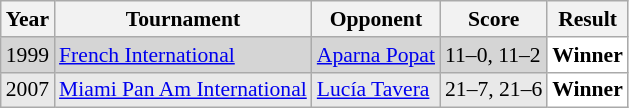<table class="sortable wikitable" style="font-size: 90%;">
<tr>
<th>Year</th>
<th>Tournament</th>
<th>Opponent</th>
<th>Score</th>
<th>Result</th>
</tr>
<tr style="background:#D5D5D5">
<td align="center">1999</td>
<td align="left"><a href='#'>French International</a></td>
<td align="left"> <a href='#'>Aparna Popat</a></td>
<td align="left">11–0, 11–2</td>
<td style="text-align:left; background:white"> <strong>Winner</strong></td>
</tr>
<tr style="background:#E9E9E9">
<td align="center">2007</td>
<td align="left"><a href='#'>Miami Pan Am International</a></td>
<td align="left"> <a href='#'>Lucía Tavera</a></td>
<td align="left">21–7, 21–6</td>
<td style="text-align:left; background:white"> <strong>Winner</strong></td>
</tr>
</table>
